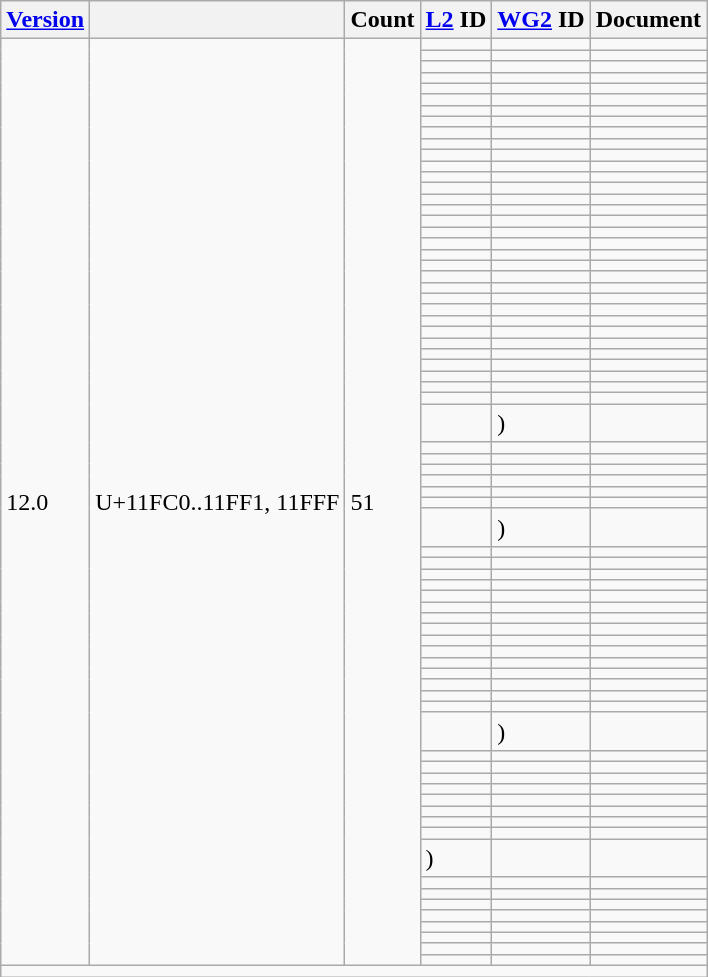<table class="wikitable collapsible sticky-header">
<tr>
<th><a href='#'>Version</a></th>
<th></th>
<th>Count</th>
<th><a href='#'>L2</a> ID</th>
<th><a href='#'>WG2</a> ID</th>
<th>Document</th>
</tr>
<tr>
<td rowspan="74">12.0</td>
<td rowspan="74">U+11FC0..11FF1, 11FFF</td>
<td rowspan="74">51</td>
<td></td>
<td></td>
<td></td>
</tr>
<tr>
<td></td>
<td></td>
<td></td>
</tr>
<tr>
<td></td>
<td></td>
<td></td>
</tr>
<tr>
<td></td>
<td></td>
<td></td>
</tr>
<tr>
<td></td>
<td></td>
<td></td>
</tr>
<tr>
<td></td>
<td></td>
<td></td>
</tr>
<tr>
<td></td>
<td></td>
<td></td>
</tr>
<tr>
<td></td>
<td></td>
<td></td>
</tr>
<tr>
<td></td>
<td></td>
<td></td>
</tr>
<tr>
<td></td>
<td></td>
<td></td>
</tr>
<tr>
<td></td>
<td></td>
<td></td>
</tr>
<tr>
<td></td>
<td></td>
<td></td>
</tr>
<tr>
<td></td>
<td></td>
<td></td>
</tr>
<tr>
<td></td>
<td></td>
<td></td>
</tr>
<tr>
<td></td>
<td></td>
<td></td>
</tr>
<tr>
<td></td>
<td></td>
<td></td>
</tr>
<tr>
<td></td>
<td></td>
<td></td>
</tr>
<tr>
<td></td>
<td></td>
<td></td>
</tr>
<tr>
<td></td>
<td></td>
<td></td>
</tr>
<tr>
<td></td>
<td></td>
<td></td>
</tr>
<tr>
<td></td>
<td></td>
<td></td>
</tr>
<tr>
<td></td>
<td></td>
<td></td>
</tr>
<tr>
<td></td>
<td></td>
<td></td>
</tr>
<tr>
<td></td>
<td></td>
<td></td>
</tr>
<tr>
<td></td>
<td></td>
<td></td>
</tr>
<tr>
<td></td>
<td></td>
<td></td>
</tr>
<tr>
<td></td>
<td></td>
<td></td>
</tr>
<tr>
<td></td>
<td></td>
<td></td>
</tr>
<tr>
<td></td>
<td></td>
<td></td>
</tr>
<tr>
<td></td>
<td></td>
<td></td>
</tr>
<tr>
<td></td>
<td></td>
<td></td>
</tr>
<tr>
<td></td>
<td></td>
<td></td>
</tr>
<tr>
<td></td>
<td></td>
<td></td>
</tr>
<tr>
<td></td>
<td> )</td>
<td></td>
</tr>
<tr>
<td></td>
<td></td>
<td></td>
</tr>
<tr>
<td></td>
<td></td>
<td></td>
</tr>
<tr>
<td></td>
<td></td>
<td></td>
</tr>
<tr>
<td></td>
<td></td>
<td></td>
</tr>
<tr>
<td></td>
<td></td>
<td></td>
</tr>
<tr>
<td></td>
<td></td>
<td></td>
</tr>
<tr>
<td></td>
<td> )</td>
<td></td>
</tr>
<tr>
<td></td>
<td></td>
<td></td>
</tr>
<tr>
<td></td>
<td></td>
<td></td>
</tr>
<tr>
<td></td>
<td></td>
<td></td>
</tr>
<tr>
<td></td>
<td></td>
<td></td>
</tr>
<tr>
<td></td>
<td></td>
<td></td>
</tr>
<tr>
<td></td>
<td></td>
<td></td>
</tr>
<tr>
<td></td>
<td></td>
<td></td>
</tr>
<tr>
<td></td>
<td></td>
<td></td>
</tr>
<tr>
<td></td>
<td></td>
<td></td>
</tr>
<tr>
<td></td>
<td></td>
<td></td>
</tr>
<tr>
<td></td>
<td></td>
<td></td>
</tr>
<tr>
<td></td>
<td></td>
<td></td>
</tr>
<tr>
<td></td>
<td></td>
<td></td>
</tr>
<tr>
<td></td>
<td></td>
<td></td>
</tr>
<tr>
<td></td>
<td></td>
<td></td>
</tr>
<tr>
<td></td>
<td> )</td>
<td></td>
</tr>
<tr>
<td></td>
<td></td>
<td></td>
</tr>
<tr>
<td></td>
<td></td>
<td></td>
</tr>
<tr>
<td></td>
<td></td>
<td></td>
</tr>
<tr>
<td></td>
<td></td>
<td></td>
</tr>
<tr>
<td></td>
<td></td>
<td></td>
</tr>
<tr>
<td></td>
<td></td>
<td></td>
</tr>
<tr>
<td></td>
<td></td>
<td></td>
</tr>
<tr>
<td></td>
<td></td>
<td></td>
</tr>
<tr>
<td> )</td>
<td></td>
<td></td>
</tr>
<tr>
<td></td>
<td></td>
<td></td>
</tr>
<tr>
<td></td>
<td></td>
<td></td>
</tr>
<tr>
<td></td>
<td></td>
<td></td>
</tr>
<tr>
<td></td>
<td></td>
<td></td>
</tr>
<tr>
<td></td>
<td></td>
<td></td>
</tr>
<tr>
<td></td>
<td></td>
<td></td>
</tr>
<tr>
<td></td>
<td></td>
<td></td>
</tr>
<tr>
<td></td>
<td></td>
<td></td>
</tr>
<tr class="sortbottom">
<td colspan="6"></td>
</tr>
</table>
